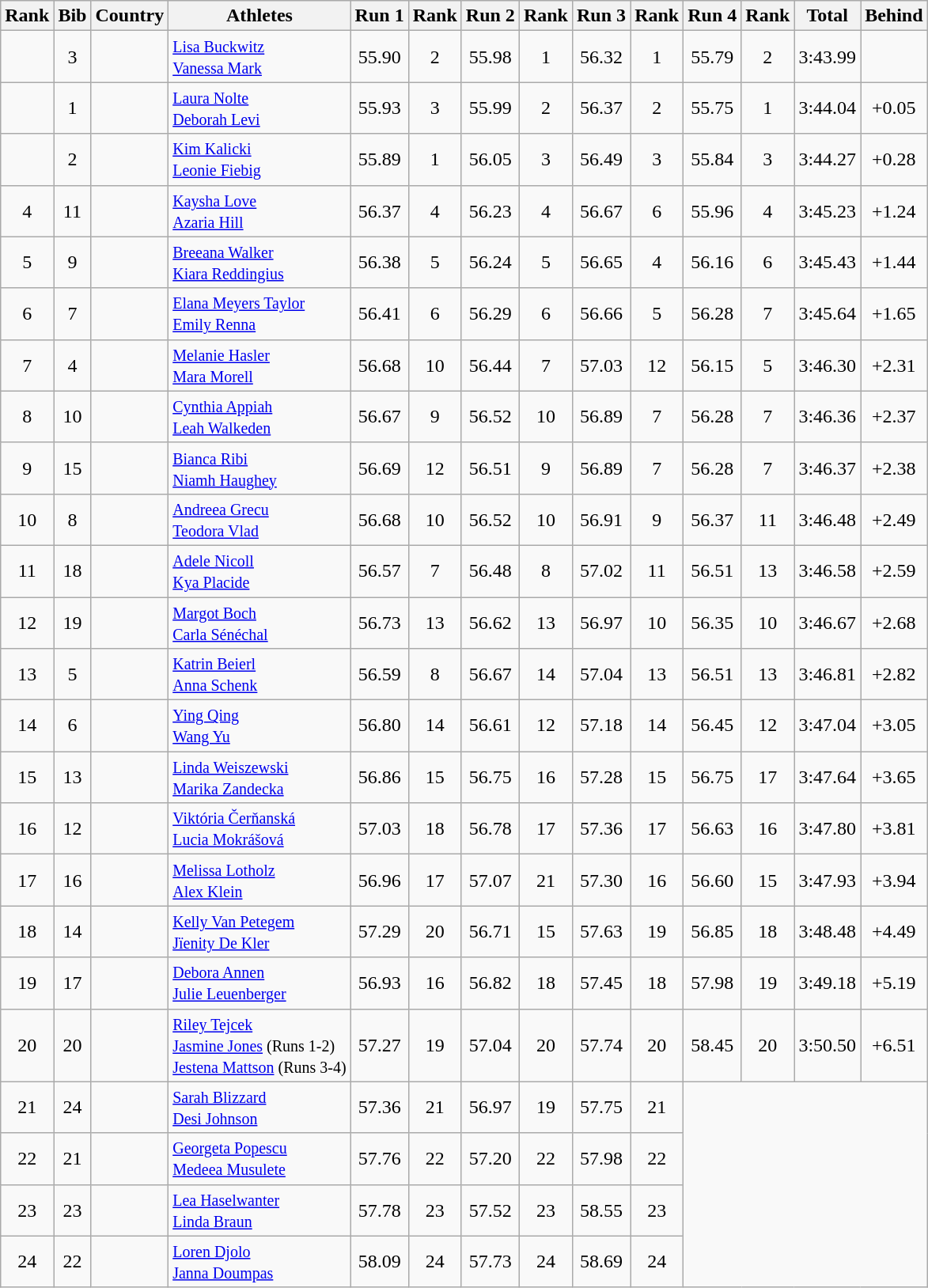<table class="wikitable sortable" style="text-align:center">
<tr>
<th>Rank</th>
<th>Bib</th>
<th>Country</th>
<th>Athletes</th>
<th>Run 1</th>
<th>Rank</th>
<th>Run 2</th>
<th>Rank</th>
<th>Run 3</th>
<th>Rank</th>
<th>Run 4</th>
<th>Rank</th>
<th>Total</th>
<th>Behind</th>
</tr>
<tr>
<td></td>
<td>3</td>
<td align=left></td>
<td align=left><small><a href='#'>Lisa Buckwitz</a><br><a href='#'>Vanessa Mark</a></small></td>
<td>55.90</td>
<td>2</td>
<td>55.98</td>
<td>1</td>
<td>56.32</td>
<td>1</td>
<td>55.79</td>
<td>2</td>
<td>3:43.99</td>
<td></td>
</tr>
<tr>
<td></td>
<td>1</td>
<td align=left></td>
<td align=left><small><a href='#'>Laura Nolte</a><br><a href='#'>Deborah Levi</a></small></td>
<td>55.93</td>
<td>3</td>
<td>55.99</td>
<td>2</td>
<td>56.37</td>
<td>2</td>
<td>55.75</td>
<td>1</td>
<td>3:44.04</td>
<td>+0.05</td>
</tr>
<tr>
<td></td>
<td>2</td>
<td align=left></td>
<td align=left><small><a href='#'>Kim Kalicki</a><br><a href='#'>Leonie Fiebig</a></small></td>
<td>55.89</td>
<td>1</td>
<td>56.05</td>
<td>3</td>
<td>56.49</td>
<td>3</td>
<td>55.84</td>
<td>3</td>
<td>3:44.27</td>
<td>+0.28</td>
</tr>
<tr>
<td>4</td>
<td>11</td>
<td align=left></td>
<td align=left><small><a href='#'>Kaysha Love</a><br><a href='#'>Azaria Hill</a></small></td>
<td>56.37</td>
<td>4</td>
<td>56.23</td>
<td>4</td>
<td>56.67</td>
<td>6</td>
<td>55.96</td>
<td>4</td>
<td>3:45.23</td>
<td>+1.24</td>
</tr>
<tr>
<td>5</td>
<td>9</td>
<td align=left></td>
<td align=left><small><a href='#'>Breeana Walker</a><br><a href='#'>Kiara Reddingius</a></small></td>
<td>56.38</td>
<td>5</td>
<td>56.24</td>
<td>5</td>
<td>56.65</td>
<td>4</td>
<td>56.16</td>
<td>6</td>
<td>3:45.43</td>
<td>+1.44</td>
</tr>
<tr>
<td>6</td>
<td>7</td>
<td align=left></td>
<td align=left><small><a href='#'>Elana Meyers Taylor</a><br><a href='#'>Emily Renna</a></small></td>
<td>56.41</td>
<td>6</td>
<td>56.29</td>
<td>6</td>
<td>56.66</td>
<td>5</td>
<td>56.28</td>
<td>7</td>
<td>3:45.64</td>
<td>+1.65</td>
</tr>
<tr>
<td>7</td>
<td>4</td>
<td align=left></td>
<td align=left><small><a href='#'>Melanie Hasler</a><br><a href='#'>Mara Morell</a></small></td>
<td>56.68</td>
<td>10</td>
<td>56.44</td>
<td>7</td>
<td>57.03</td>
<td>12</td>
<td>56.15</td>
<td>5</td>
<td>3:46.30</td>
<td>+2.31</td>
</tr>
<tr>
<td>8</td>
<td>10</td>
<td align=left></td>
<td align=left><small><a href='#'>Cynthia Appiah</a><br><a href='#'>Leah Walkeden</a></small></td>
<td>56.67</td>
<td>9</td>
<td>56.52</td>
<td>10</td>
<td>56.89</td>
<td>7</td>
<td>56.28</td>
<td>7</td>
<td>3:46.36</td>
<td>+2.37</td>
</tr>
<tr>
<td>9</td>
<td>15</td>
<td align=left></td>
<td align=left><small><a href='#'>Bianca Ribi</a><br><a href='#'>Niamh Haughey</a></small></td>
<td>56.69</td>
<td>12</td>
<td>56.51</td>
<td>9</td>
<td>56.89</td>
<td>7</td>
<td>56.28</td>
<td>7</td>
<td>3:46.37</td>
<td>+2.38</td>
</tr>
<tr>
<td>10</td>
<td>8</td>
<td align=left></td>
<td align=left><small><a href='#'>Andreea Grecu</a><br><a href='#'>Teodora Vlad</a></small></td>
<td>56.68</td>
<td>10</td>
<td>56.52</td>
<td>10</td>
<td>56.91</td>
<td>9</td>
<td>56.37</td>
<td>11</td>
<td>3:46.48</td>
<td>+2.49</td>
</tr>
<tr>
<td>11</td>
<td>18</td>
<td align=left></td>
<td align=left><small><a href='#'>Adele Nicoll</a><br><a href='#'>Kya Placide</a></small></td>
<td>56.57</td>
<td>7</td>
<td>56.48</td>
<td>8</td>
<td>57.02</td>
<td>11</td>
<td>56.51</td>
<td>13</td>
<td>3:46.58</td>
<td>+2.59</td>
</tr>
<tr>
<td>12</td>
<td>19</td>
<td align=left></td>
<td align=left><small><a href='#'>Margot Boch</a><br><a href='#'>Carla Sénéchal</a></small></td>
<td>56.73</td>
<td>13</td>
<td>56.62</td>
<td>13</td>
<td>56.97</td>
<td>10</td>
<td>56.35</td>
<td>10</td>
<td>3:46.67</td>
<td>+2.68</td>
</tr>
<tr>
<td>13</td>
<td>5</td>
<td align=left></td>
<td align=left><small><a href='#'>Katrin Beierl</a><br><a href='#'>Anna Schenk</a></small></td>
<td>56.59</td>
<td>8</td>
<td>56.67</td>
<td>14</td>
<td>57.04</td>
<td>13</td>
<td>56.51</td>
<td>13</td>
<td>3:46.81</td>
<td>+2.82</td>
</tr>
<tr>
<td>14</td>
<td>6</td>
<td align=left></td>
<td align=left><small><a href='#'>Ying Qing</a><br><a href='#'>Wang Yu</a></small></td>
<td>56.80</td>
<td>14</td>
<td>56.61</td>
<td>12</td>
<td>57.18</td>
<td>14</td>
<td>56.45</td>
<td>12</td>
<td>3:47.04</td>
<td>+3.05</td>
</tr>
<tr>
<td>15</td>
<td>13</td>
<td align=left></td>
<td align=left><small><a href='#'>Linda Weiszewski</a><br><a href='#'>Marika Zandecka</a></small></td>
<td>56.86</td>
<td>15</td>
<td>56.75</td>
<td>16</td>
<td>57.28</td>
<td>15</td>
<td>56.75</td>
<td>17</td>
<td>3:47.64</td>
<td>+3.65</td>
</tr>
<tr>
<td>16</td>
<td>12</td>
<td align=left></td>
<td align=left><small><a href='#'>Viktória Čerňanská</a><br><a href='#'>Lucia Mokrášová</a></small></td>
<td>57.03</td>
<td>18</td>
<td>56.78</td>
<td>17</td>
<td>57.36</td>
<td>17</td>
<td>56.63</td>
<td>16</td>
<td>3:47.80</td>
<td>+3.81</td>
</tr>
<tr>
<td>17</td>
<td>16</td>
<td align=left></td>
<td align=left><small><a href='#'>Melissa Lotholz</a><br><a href='#'>Alex Klein</a></small></td>
<td>56.96</td>
<td>17</td>
<td>57.07</td>
<td>21</td>
<td>57.30</td>
<td>16</td>
<td>56.60</td>
<td>15</td>
<td>3:47.93</td>
<td>+3.94</td>
</tr>
<tr>
<td>18</td>
<td>14</td>
<td align=left></td>
<td align=left><small><a href='#'>Kelly Van Petegem</a><br><a href='#'>Jïenity De Kler</a></small></td>
<td>57.29</td>
<td>20</td>
<td>56.71</td>
<td>15</td>
<td>57.63</td>
<td>19</td>
<td>56.85</td>
<td>18</td>
<td>3:48.48</td>
<td>+4.49</td>
</tr>
<tr>
<td>19</td>
<td>17</td>
<td align=left></td>
<td align=left><small><a href='#'>Debora Annen</a><br><a href='#'>Julie Leuenberger</a></small></td>
<td>56.93</td>
<td>16</td>
<td>56.82</td>
<td>18</td>
<td>57.45</td>
<td>18</td>
<td>57.98</td>
<td>19</td>
<td>3:49.18</td>
<td>+5.19</td>
</tr>
<tr>
<td>20</td>
<td>20</td>
<td align=left></td>
<td align=left><small><a href='#'>Riley Tejcek</a><br><a href='#'>Jasmine Jones</a> (Runs 1-2)<br><a href='#'>Jestena Mattson</a> (Runs 3-4)</small></td>
<td>57.27</td>
<td>19</td>
<td>57.04</td>
<td>20</td>
<td>57.74</td>
<td>20</td>
<td>58.45</td>
<td>20</td>
<td>3:50.50</td>
<td>+6.51</td>
</tr>
<tr>
<td>21</td>
<td>24</td>
<td align=left></td>
<td align=left><small><a href='#'>Sarah Blizzard</a><br><a href='#'>Desi Johnson</a></small></td>
<td>57.36</td>
<td>21</td>
<td>56.97</td>
<td>19</td>
<td>57.75</td>
<td>21</td>
<td rowspan=4 colspan=4></td>
</tr>
<tr>
<td>22</td>
<td>21</td>
<td align=left></td>
<td align=left><small><a href='#'>Georgeta Popescu</a><br><a href='#'>Medeea Musulete</a></small></td>
<td>57.76</td>
<td>22</td>
<td>57.20</td>
<td>22</td>
<td>57.98</td>
<td>22</td>
</tr>
<tr>
<td>23</td>
<td>23</td>
<td align=left></td>
<td align=left><small><a href='#'>Lea Haselwanter</a><br><a href='#'>Linda Braun</a></small></td>
<td>57.78</td>
<td>23</td>
<td>57.52</td>
<td>23</td>
<td>58.55</td>
<td>23</td>
</tr>
<tr>
<td>24</td>
<td>22</td>
<td align=left></td>
<td align=left><small><a href='#'>Loren Djolo</a><br><a href='#'>Janna Doumpas</a></small></td>
<td>58.09</td>
<td>24</td>
<td>57.73</td>
<td>24</td>
<td>58.69</td>
<td>24</td>
</tr>
</table>
